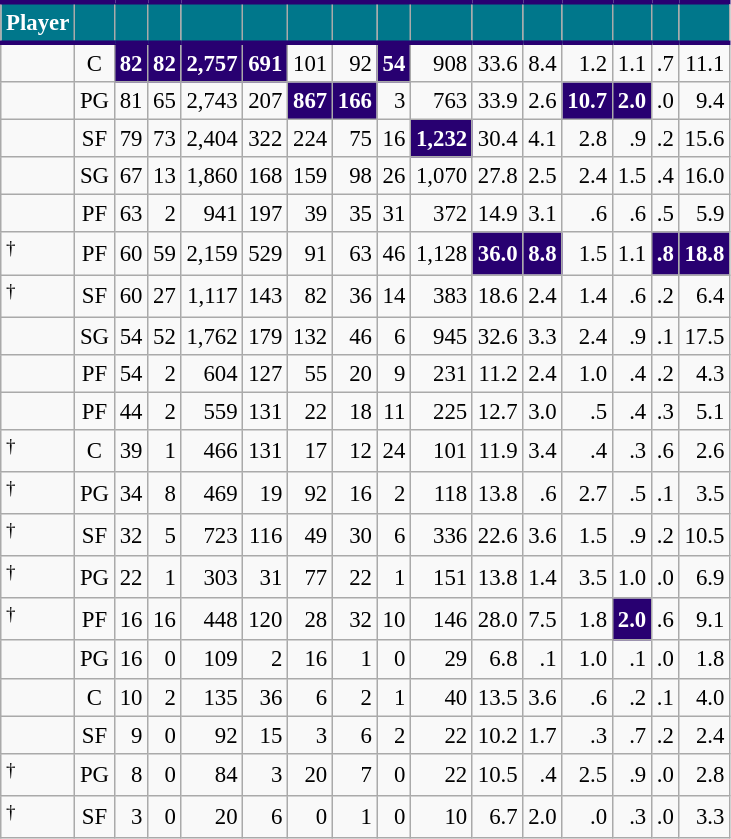<table class="wikitable sortable" style="font-size: 95%; text-align:right;">
<tr>
<th style="background:#00778B; color:#FFFFFF; border-top:#280071 3px solid; border-bottom:#280071 3px solid;">Player</th>
<th style="background:#00778B; color:#FFFFFF; border-top:#280071 3px solid; border-bottom:#280071 3px solid;"></th>
<th style="background:#00778B; color:#FFFFFF; border-top:#280071 3px solid; border-bottom:#280071 3px solid;"></th>
<th style="background:#00778B; color:#FFFFFF; border-top:#280071 3px solid; border-bottom:#280071 3px solid;"></th>
<th style="background:#00778B; color:#FFFFFF; border-top:#280071 3px solid; border-bottom:#280071 3px solid;"></th>
<th style="background:#00778B; color:#FFFFFF; border-top:#280071 3px solid; border-bottom:#280071 3px solid;"></th>
<th style="background:#00778B; color:#FFFFFF; border-top:#280071 3px solid; border-bottom:#280071 3px solid;"></th>
<th style="background:#00778B; color:#FFFFFF; border-top:#280071 3px solid; border-bottom:#280071 3px solid;"></th>
<th style="background:#00778B; color:#FFFFFF; border-top:#280071 3px solid; border-bottom:#280071 3px solid;"></th>
<th style="background:#00778B; color:#FFFFFF; border-top:#280071 3px solid; border-bottom:#280071 3px solid;"></th>
<th style="background:#00778B; color:#FFFFFF; border-top:#280071 3px solid; border-bottom:#280071 3px solid;"></th>
<th style="background:#00778B; color:#FFFFFF; border-top:#280071 3px solid; border-bottom:#280071 3px solid;"></th>
<th style="background:#00778B; color:#FFFFFF; border-top:#280071 3px solid; border-bottom:#280071 3px solid;"></th>
<th style="background:#00778B; color:#FFFFFF; border-top:#280071 3px solid; border-bottom:#280071 3px solid;"></th>
<th style="background:#00778B; color:#FFFFFF; border-top:#280071 3px solid; border-bottom:#280071 3px solid;"></th>
<th style="background:#00778B; color:#FFFFFF; border-top:#280071 3px solid; border-bottom:#280071 3px solid;"></th>
</tr>
<tr>
<td style="text-align:left;"></td>
<td style="text-align:center;">C</td>
<td style="background:#280071; color:#FFFFFF;"><strong>82</strong></td>
<td style="background:#280071; color:#FFFFFF;"><strong>82</strong></td>
<td style="background:#280071; color:#FFFFFF;"><strong>2,757</strong></td>
<td style="background:#280071; color:#FFFFFF;"><strong>691</strong></td>
<td>101</td>
<td>92</td>
<td style="background:#280071; color:#FFFFFF;"><strong>54</strong></td>
<td>908</td>
<td>33.6</td>
<td>8.4</td>
<td>1.2</td>
<td>1.1</td>
<td>.7</td>
<td>11.1</td>
</tr>
<tr>
<td style="text-align:left;"></td>
<td style="text-align:center;">PG</td>
<td>81</td>
<td>65</td>
<td>2,743</td>
<td>207</td>
<td style="background:#280071; color:#FFFFFF;"><strong>867</strong></td>
<td style="background:#280071; color:#FFFFFF;"><strong>166</strong></td>
<td>3</td>
<td>763</td>
<td>33.9</td>
<td>2.6</td>
<td style="background:#280071; color:#FFFFFF;"><strong>10.7</strong></td>
<td style="background:#280071; color:#FFFFFF;"><strong>2.0</strong></td>
<td>.0</td>
<td>9.4</td>
</tr>
<tr>
<td style="text-align:left;"></td>
<td style="text-align:center;">SF</td>
<td>79</td>
<td>73</td>
<td>2,404</td>
<td>322</td>
<td>224</td>
<td>75</td>
<td>16</td>
<td style="background:#280071; color:#FFFFFF;"><strong>1,232</strong></td>
<td>30.4</td>
<td>4.1</td>
<td>2.8</td>
<td>.9</td>
<td>.2</td>
<td>15.6</td>
</tr>
<tr>
<td style="text-align:left;"></td>
<td style="text-align:center;">SG</td>
<td>67</td>
<td>13</td>
<td>1,860</td>
<td>168</td>
<td>159</td>
<td>98</td>
<td>26</td>
<td>1,070</td>
<td>27.8</td>
<td>2.5</td>
<td>2.4</td>
<td>1.5</td>
<td>.4</td>
<td>16.0</td>
</tr>
<tr>
<td style="text-align:left;"></td>
<td style="text-align:center;">PF</td>
<td>63</td>
<td>2</td>
<td>941</td>
<td>197</td>
<td>39</td>
<td>35</td>
<td>31</td>
<td>372</td>
<td>14.9</td>
<td>3.1</td>
<td>.6</td>
<td>.6</td>
<td>.5</td>
<td>5.9</td>
</tr>
<tr>
<td style="text-align:left;"><sup>†</sup></td>
<td style="text-align:center;">PF</td>
<td>60</td>
<td>59</td>
<td>2,159</td>
<td>529</td>
<td>91</td>
<td>63</td>
<td>46</td>
<td>1,128</td>
<td style="background:#280071; color:#FFFFFF;"><strong>36.0</strong></td>
<td style="background:#280071; color:#FFFFFF;"><strong>8.8</strong></td>
<td>1.5</td>
<td>1.1</td>
<td style="background:#280071; color:#FFFFFF;"><strong>.8</strong></td>
<td style="background:#280071; color:#FFFFFF;"><strong>18.8</strong></td>
</tr>
<tr>
<td style="text-align:left;"><sup>†</sup></td>
<td style="text-align:center;">SF</td>
<td>60</td>
<td>27</td>
<td>1,117</td>
<td>143</td>
<td>82</td>
<td>36</td>
<td>14</td>
<td>383</td>
<td>18.6</td>
<td>2.4</td>
<td>1.4</td>
<td>.6</td>
<td>.2</td>
<td>6.4</td>
</tr>
<tr>
<td style="text-align:left;"></td>
<td style="text-align:center;">SG</td>
<td>54</td>
<td>52</td>
<td>1,762</td>
<td>179</td>
<td>132</td>
<td>46</td>
<td>6</td>
<td>945</td>
<td>32.6</td>
<td>3.3</td>
<td>2.4</td>
<td>.9</td>
<td>.1</td>
<td>17.5</td>
</tr>
<tr>
<td style="text-align:left;"></td>
<td style="text-align:center;">PF</td>
<td>54</td>
<td>2</td>
<td>604</td>
<td>127</td>
<td>55</td>
<td>20</td>
<td>9</td>
<td>231</td>
<td>11.2</td>
<td>2.4</td>
<td>1.0</td>
<td>.4</td>
<td>.2</td>
<td>4.3</td>
</tr>
<tr>
<td style="text-align:left;"></td>
<td style="text-align:center;">PF</td>
<td>44</td>
<td>2</td>
<td>559</td>
<td>131</td>
<td>22</td>
<td>18</td>
<td>11</td>
<td>225</td>
<td>12.7</td>
<td>3.0</td>
<td>.5</td>
<td>.4</td>
<td>.3</td>
<td>5.1</td>
</tr>
<tr>
<td style="text-align:left;"><sup>†</sup></td>
<td style="text-align:center;">C</td>
<td>39</td>
<td>1</td>
<td>466</td>
<td>131</td>
<td>17</td>
<td>12</td>
<td>24</td>
<td>101</td>
<td>11.9</td>
<td>3.4</td>
<td>.4</td>
<td>.3</td>
<td>.6</td>
<td>2.6</td>
</tr>
<tr>
<td style="text-align:left;"><sup>†</sup></td>
<td style="text-align:center;">PG</td>
<td>34</td>
<td>8</td>
<td>469</td>
<td>19</td>
<td>92</td>
<td>16</td>
<td>2</td>
<td>118</td>
<td>13.8</td>
<td>.6</td>
<td>2.7</td>
<td>.5</td>
<td>.1</td>
<td>3.5</td>
</tr>
<tr>
<td style="text-align:left;"><sup>†</sup></td>
<td style="text-align:center;">SF</td>
<td>32</td>
<td>5</td>
<td>723</td>
<td>116</td>
<td>49</td>
<td>30</td>
<td>6</td>
<td>336</td>
<td>22.6</td>
<td>3.6</td>
<td>1.5</td>
<td>.9</td>
<td>.2</td>
<td>10.5</td>
</tr>
<tr>
<td style="text-align:left;"><sup>†</sup></td>
<td style="text-align:center;">PG</td>
<td>22</td>
<td>1</td>
<td>303</td>
<td>31</td>
<td>77</td>
<td>22</td>
<td>1</td>
<td>151</td>
<td>13.8</td>
<td>1.4</td>
<td>3.5</td>
<td>1.0</td>
<td>.0</td>
<td>6.9</td>
</tr>
<tr>
<td style="text-align:left;"><sup>†</sup></td>
<td style="text-align:center;">PF</td>
<td>16</td>
<td>16</td>
<td>448</td>
<td>120</td>
<td>28</td>
<td>32</td>
<td>10</td>
<td>146</td>
<td>28.0</td>
<td>7.5</td>
<td>1.8</td>
<td style="background:#280071; color:#FFFFFF;"><strong>2.0</strong></td>
<td>.6</td>
<td>9.1</td>
</tr>
<tr>
<td style="text-align:left;"></td>
<td style="text-align:center;">PG</td>
<td>16</td>
<td>0</td>
<td>109</td>
<td>2</td>
<td>16</td>
<td>1</td>
<td>0</td>
<td>29</td>
<td>6.8</td>
<td>.1</td>
<td>1.0</td>
<td>.1</td>
<td>.0</td>
<td>1.8</td>
</tr>
<tr>
<td style="text-align:left;"></td>
<td style="text-align:center;">C</td>
<td>10</td>
<td>2</td>
<td>135</td>
<td>36</td>
<td>6</td>
<td>2</td>
<td>1</td>
<td>40</td>
<td>13.5</td>
<td>3.6</td>
<td>.6</td>
<td>.2</td>
<td>.1</td>
<td>4.0</td>
</tr>
<tr>
<td style="text-align:left;"></td>
<td style="text-align:center;">SF</td>
<td>9</td>
<td>0</td>
<td>92</td>
<td>15</td>
<td>3</td>
<td>6</td>
<td>2</td>
<td>22</td>
<td>10.2</td>
<td>1.7</td>
<td>.3</td>
<td>.7</td>
<td>.2</td>
<td>2.4</td>
</tr>
<tr>
<td style="text-align:left;"><sup>†</sup></td>
<td style="text-align:center;">PG</td>
<td>8</td>
<td>0</td>
<td>84</td>
<td>3</td>
<td>20</td>
<td>7</td>
<td>0</td>
<td>22</td>
<td>10.5</td>
<td>.4</td>
<td>2.5</td>
<td>.9</td>
<td>.0</td>
<td>2.8</td>
</tr>
<tr>
<td style="text-align:left;"><sup>†</sup></td>
<td style="text-align:center;">SF</td>
<td>3</td>
<td>0</td>
<td>20</td>
<td>6</td>
<td>0</td>
<td>1</td>
<td>0</td>
<td>10</td>
<td>6.7</td>
<td>2.0</td>
<td>.0</td>
<td>.3</td>
<td>.0</td>
<td>3.3</td>
</tr>
</table>
